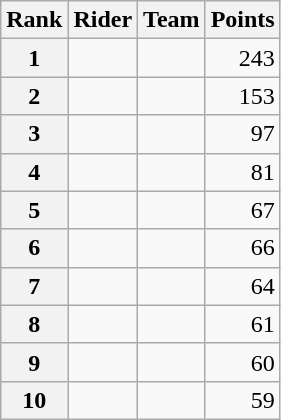<table class="wikitable">
<tr>
<th scope="col">Rank</th>
<th scope="col">Rider</th>
<th scope="col">Team</th>
<th scope="col">Points</th>
</tr>
<tr>
<th scope="row">1</th>
<td> </td>
<td></td>
<td style="text-align:right;">243</td>
</tr>
<tr>
<th scope="row">2</th>
<td></td>
<td></td>
<td style="text-align:right;">153</td>
</tr>
<tr>
<th scope="row">3</th>
<td> </td>
<td></td>
<td style="text-align:right;">97</td>
</tr>
<tr>
<th scope="row">4</th>
<td></td>
<td></td>
<td style="text-align:right;">81</td>
</tr>
<tr>
<th scope="row">5</th>
<td></td>
<td></td>
<td style="text-align:right;">67</td>
</tr>
<tr>
<th scope="row">6</th>
<td> </td>
<td></td>
<td style="text-align:right;">66</td>
</tr>
<tr>
<th scope="row">7</th>
<td></td>
<td></td>
<td style="text-align:right;">64</td>
</tr>
<tr>
<th scope="row">8</th>
<td> </td>
<td></td>
<td style="text-align:right;">61</td>
</tr>
<tr>
<th scope="row">9</th>
<td> </td>
<td></td>
<td style="text-align:right;">60</td>
</tr>
<tr>
<th scope="row">10</th>
<td></td>
<td></td>
<td style="text-align:right;">59</td>
</tr>
</table>
